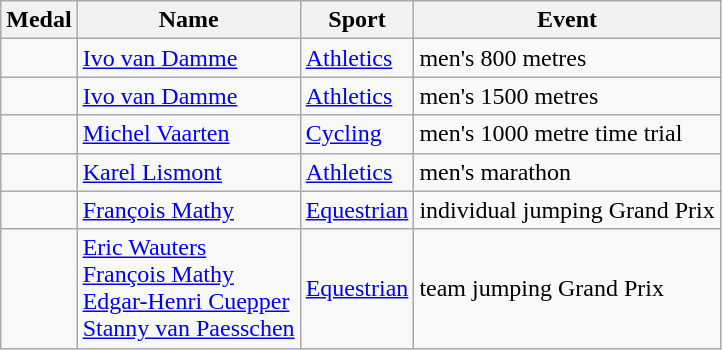<table class="wikitable sortable">
<tr>
<th>Medal</th>
<th>Name</th>
<th>Sport</th>
<th>Event</th>
</tr>
<tr>
<td></td>
<td><a href='#'>Ivo van Damme</a></td>
<td><a href='#'>Athletics</a></td>
<td>men's 800 metres</td>
</tr>
<tr>
<td></td>
<td><a href='#'>Ivo van Damme</a></td>
<td><a href='#'>Athletics</a></td>
<td>men's 1500 metres</td>
</tr>
<tr>
<td></td>
<td><a href='#'>Michel Vaarten</a></td>
<td><a href='#'>Cycling</a></td>
<td>men's 1000 metre time trial</td>
</tr>
<tr>
<td></td>
<td><a href='#'>Karel Lismont</a></td>
<td><a href='#'>Athletics</a></td>
<td>men's marathon</td>
</tr>
<tr>
<td></td>
<td><a href='#'>François Mathy</a></td>
<td><a href='#'>Equestrian</a></td>
<td>individual jumping Grand Prix</td>
</tr>
<tr>
<td></td>
<td><a href='#'>Eric Wauters</a><br><a href='#'>François Mathy</a><br><a href='#'>Edgar-Henri Cuepper</a><br><a href='#'>Stanny van Paesschen</a></td>
<td><a href='#'>Equestrian</a></td>
<td>team jumping Grand Prix</td>
</tr>
</table>
